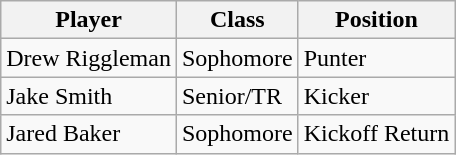<table class="wikitable" border="1">
<tr>
<th>Player</th>
<th>Class</th>
<th>Position</th>
</tr>
<tr>
<td>Drew Riggleman</td>
<td>Sophomore</td>
<td>Punter</td>
</tr>
<tr>
<td>Jake Smith</td>
<td>Senior/TR</td>
<td>Kicker</td>
</tr>
<tr>
<td>Jared Baker</td>
<td>Sophomore</td>
<td>Kickoff Return</td>
</tr>
</table>
